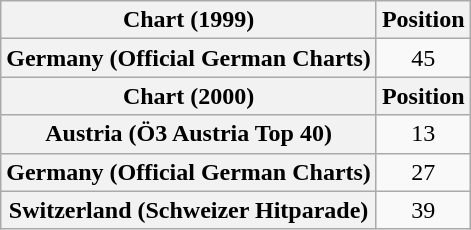<table class="wikitable plainrowheaders" style="text-align:center">
<tr>
<th scope="col">Chart (1999)</th>
<th scope="col">Position</th>
</tr>
<tr>
<th scope="row">Germany (Official German Charts)</th>
<td>45</td>
</tr>
<tr>
<th scope="col">Chart (2000)</th>
<th scope="col">Position</th>
</tr>
<tr>
<th scope="row">Austria (Ö3 Austria Top 40)</th>
<td>13</td>
</tr>
<tr>
<th scope="row">Germany (Official German Charts)</th>
<td>27</td>
</tr>
<tr>
<th scope="row">Switzerland (Schweizer Hitparade)</th>
<td>39</td>
</tr>
</table>
